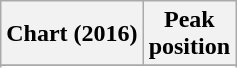<table class="wikitable sortable plainrowheaders">
<tr>
<th scope="col">Chart (2016)</th>
<th scope="col">Peak<br>position</th>
</tr>
<tr>
</tr>
<tr>
</tr>
<tr>
</tr>
<tr>
</tr>
<tr>
</tr>
<tr>
</tr>
<tr>
</tr>
</table>
